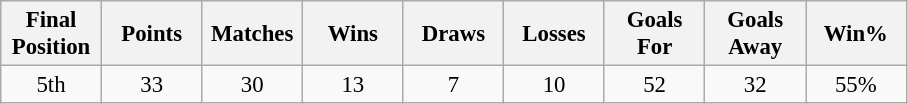<table class="wikitable" style="font-size: 95%; text-align: center;">
<tr>
<th width=60>Final Position</th>
<th width=60>Points</th>
<th width=60>Matches</th>
<th width=60>Wins</th>
<th width=60>Draws</th>
<th width=60>Losses</th>
<th width=60>Goals For</th>
<th width=60>Goals Away</th>
<th width=60>Win%</th>
</tr>
<tr>
<td>5th</td>
<td>33</td>
<td>30</td>
<td>13</td>
<td>7</td>
<td>10</td>
<td>52</td>
<td>32</td>
<td>55%</td>
</tr>
</table>
